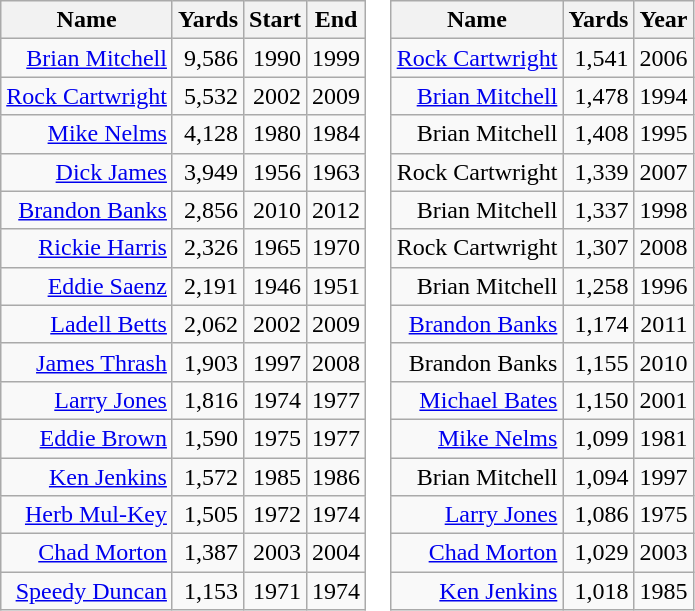<table border="0" cellpadding="0" cellspacing="0">
<tr valign="top">
<td><br><table class="wikitable sortable" style="text-align:right">
<tr>
<th><strong>Name</strong></th>
<th>Yards</th>
<th><strong>Start</strong></th>
<th><strong>End</strong></th>
</tr>
<tr>
<td><a href='#'>Brian Mitchell</a></td>
<td>9,586</td>
<td>1990</td>
<td>1999</td>
</tr>
<tr>
<td><a href='#'>Rock Cartwright</a></td>
<td>5,532</td>
<td>2002</td>
<td>2009</td>
</tr>
<tr>
<td><a href='#'>Mike Nelms</a></td>
<td>4,128</td>
<td>1980</td>
<td>1984</td>
</tr>
<tr>
<td><a href='#'>Dick James</a></td>
<td>3,949</td>
<td>1956</td>
<td>1963</td>
</tr>
<tr>
<td><a href='#'>Brandon Banks</a></td>
<td>2,856</td>
<td>2010</td>
<td>2012</td>
</tr>
<tr>
<td><a href='#'>Rickie Harris</a></td>
<td>2,326</td>
<td>1965</td>
<td>1970</td>
</tr>
<tr>
<td><a href='#'>Eddie Saenz</a></td>
<td>2,191</td>
<td>1946</td>
<td>1951</td>
</tr>
<tr>
<td><a href='#'>Ladell Betts</a></td>
<td>2,062</td>
<td>2002</td>
<td>2009</td>
</tr>
<tr>
<td><a href='#'>James Thrash</a></td>
<td>1,903</td>
<td>1997</td>
<td>2008</td>
</tr>
<tr>
<td><a href='#'>Larry Jones</a></td>
<td>1,816</td>
<td>1974</td>
<td>1977</td>
</tr>
<tr>
<td><a href='#'>Eddie Brown</a></td>
<td>1,590</td>
<td>1975</td>
<td>1977</td>
</tr>
<tr>
<td><a href='#'>Ken Jenkins</a></td>
<td>1,572</td>
<td>1985</td>
<td>1986</td>
</tr>
<tr>
<td><a href='#'>Herb Mul-Key</a></td>
<td>1,505</td>
<td>1972</td>
<td>1974</td>
</tr>
<tr>
<td><a href='#'>Chad Morton</a></td>
<td>1,387</td>
<td>2003</td>
<td>2004</td>
</tr>
<tr>
<td><a href='#'>Speedy Duncan</a></td>
<td>1,153</td>
<td>1971</td>
<td>1974</td>
</tr>
</table>
</td>
<td><br><table class="wikitable sortable" style="text-align:right">
<tr>
<th><strong>Name</strong></th>
<th><strong>Yards</strong></th>
<th><strong>Year</strong></th>
</tr>
<tr>
<td><a href='#'>Rock Cartwright</a></td>
<td>1,541</td>
<td>2006</td>
</tr>
<tr>
<td><a href='#'>Brian Mitchell</a></td>
<td>1,478</td>
<td>1994</td>
</tr>
<tr>
<td>Brian Mitchell</td>
<td>1,408</td>
<td>1995</td>
</tr>
<tr>
<td>Rock Cartwright</td>
<td>1,339</td>
<td>2007</td>
</tr>
<tr>
<td>Brian Mitchell</td>
<td>1,337</td>
<td>1998</td>
</tr>
<tr>
<td>Rock Cartwright</td>
<td>1,307</td>
<td>2008</td>
</tr>
<tr>
<td>Brian Mitchell</td>
<td>1,258</td>
<td>1996</td>
</tr>
<tr>
<td><a href='#'>Brandon Banks</a></td>
<td>1,174</td>
<td>2011</td>
</tr>
<tr>
<td>Brandon Banks</td>
<td>1,155</td>
<td>2010</td>
</tr>
<tr>
<td><a href='#'>Michael Bates</a></td>
<td>1,150</td>
<td>2001</td>
</tr>
<tr>
<td><a href='#'>Mike Nelms</a></td>
<td>1,099</td>
<td>1981</td>
</tr>
<tr>
<td>Brian Mitchell</td>
<td>1,094</td>
<td>1997</td>
</tr>
<tr>
<td><a href='#'>Larry Jones</a></td>
<td>1,086</td>
<td>1975</td>
</tr>
<tr>
<td><a href='#'>Chad Morton</a></td>
<td>1,029</td>
<td>2003</td>
</tr>
<tr>
<td><a href='#'>Ken Jenkins</a></td>
<td>1,018</td>
<td>1985</td>
</tr>
</table>
</td>
</tr>
</table>
